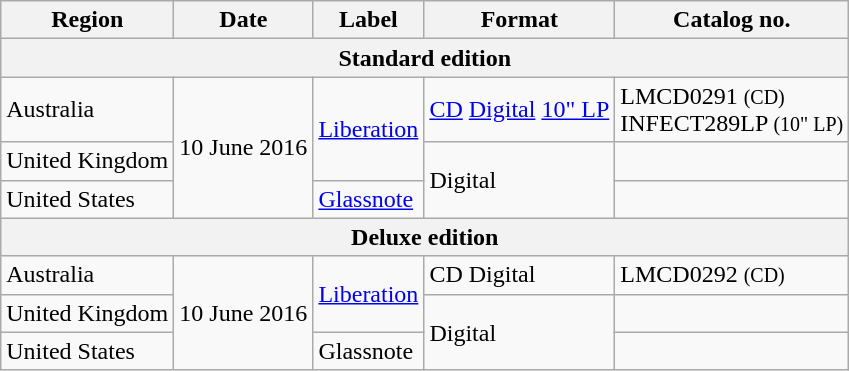<table class=wikitable>
<tr>
<th>Region</th>
<th>Date</th>
<th>Label</th>
<th>Format</th>
<th>Catalog no.</th>
</tr>
<tr>
<th colspan="5">Standard edition</th>
</tr>
<tr>
<td>Australia</td>
<td rowspan="3">10 June 2016</td>
<td rowspan="2"><a href='#'>Liberation</a></td>
<td><a href='#'>CD</a> <a href='#'>Digital</a> <a href='#'>10" LP</a></td>
<td>LMCD0291 <small>(CD)</small><br>INFECT289LP <small>(10" LP)</small></td>
</tr>
<tr>
<td>United Kingdom</td>
<td rowspan="2">Digital</td>
<td></td>
</tr>
<tr>
<td>United States</td>
<td><a href='#'>Glassnote</a></td>
<td></td>
</tr>
<tr>
<th colspan="5">Deluxe edition</th>
</tr>
<tr>
<td>Australia</td>
<td rowspan="3">10 June 2016</td>
<td rowspan="2"><a href='#'>Liberation</a></td>
<td>CD Digital</td>
<td>LMCD0292 <small>(CD)</small></td>
</tr>
<tr>
<td>United Kingdom</td>
<td rowspan="2">Digital</td>
<td></td>
</tr>
<tr>
<td>United States</td>
<td>Glassnote</td>
<td></td>
</tr>
</table>
